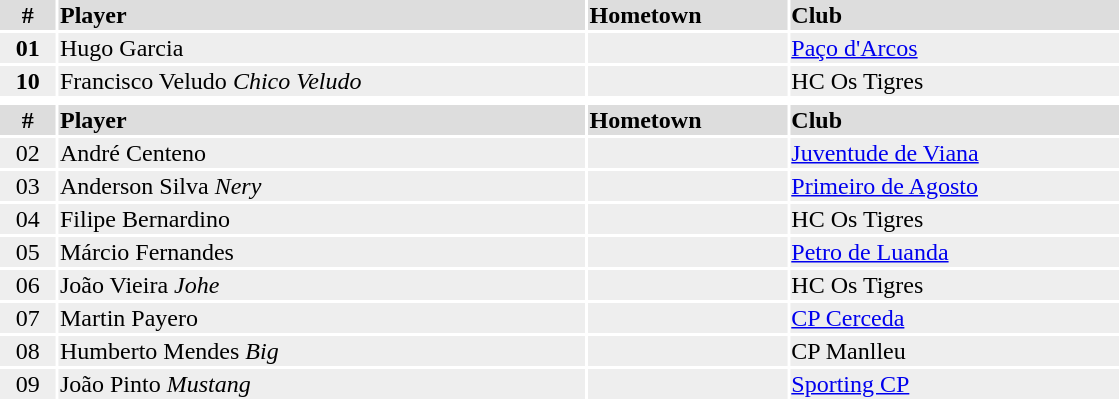<table width=750>
<tr>
<th colspan=9></th>
</tr>
<tr bgcolor="#dddddd">
<th width=5%>#</th>
<td align=left!!width=35%><strong>Player</strong></td>
<td align=center!!width=20%><strong>Hometown</strong></td>
<td align=center!!width=35%><strong>Club</strong></td>
</tr>
<tr bgcolor="#eeeeee">
<td align=center><strong>01</strong></td>
<td>Hugo Garcia</td>
<td></td>
<td> <a href='#'>Paço d'Arcos</a></td>
</tr>
<tr bgcolor="#eeeeee">
<td align=center><strong>10</strong></td>
<td>Francisco Veludo <em>Chico Veludo</em></td>
<td></td>
<td> HC Os Tigres</td>
</tr>
<tr>
<th colspan=9></th>
</tr>
<tr bgcolor="#dddddd">
<th width=5%>#</th>
<td align=left!!width=35%><strong>Player</strong></td>
<td align=center!!width=20%><strong>Hometown</strong></td>
<td align=center!!width=35%><strong>Club</strong></td>
</tr>
<tr bgcolor="#eeeeee">
<td align=center>02</td>
<td>André Centeno</td>
<td></td>
<td> <a href='#'>Juventude de Viana</a></td>
</tr>
<tr bgcolor="#eeeeee">
<td align=center>03</td>
<td>Anderson Silva <em>Nery</em></td>
<td></td>
<td> <a href='#'>Primeiro de Agosto</a></td>
</tr>
<tr bgcolor="#eeeeee">
<td align=center>04</td>
<td>Filipe Bernardino</td>
<td></td>
<td> HC Os Tigres</td>
</tr>
<tr bgcolor="#eeeeee">
<td align=center>05</td>
<td>Márcio Fernandes</td>
<td></td>
<td> <a href='#'>Petro de Luanda</a></td>
</tr>
<tr bgcolor="#eeeeee">
<td align=center>06</td>
<td>João Vieira <em>Johe</em></td>
<td></td>
<td> HC Os Tigres</td>
</tr>
<tr bgcolor="#eeeeee">
<td align=center>07</td>
<td>Martin Payero</td>
<td></td>
<td> <a href='#'>CP Cerceda</a></td>
</tr>
<tr bgcolor="#eeeeee">
<td align=center>08</td>
<td>Humberto Mendes <em>Big</em></td>
<td></td>
<td> CP Manlleu</td>
</tr>
<tr bgcolor="#eeeeee">
<td align=center>09</td>
<td>João Pinto <em>Mustang</em></td>
<td></td>
<td> <a href='#'>Sporting CP</a></td>
</tr>
</table>
